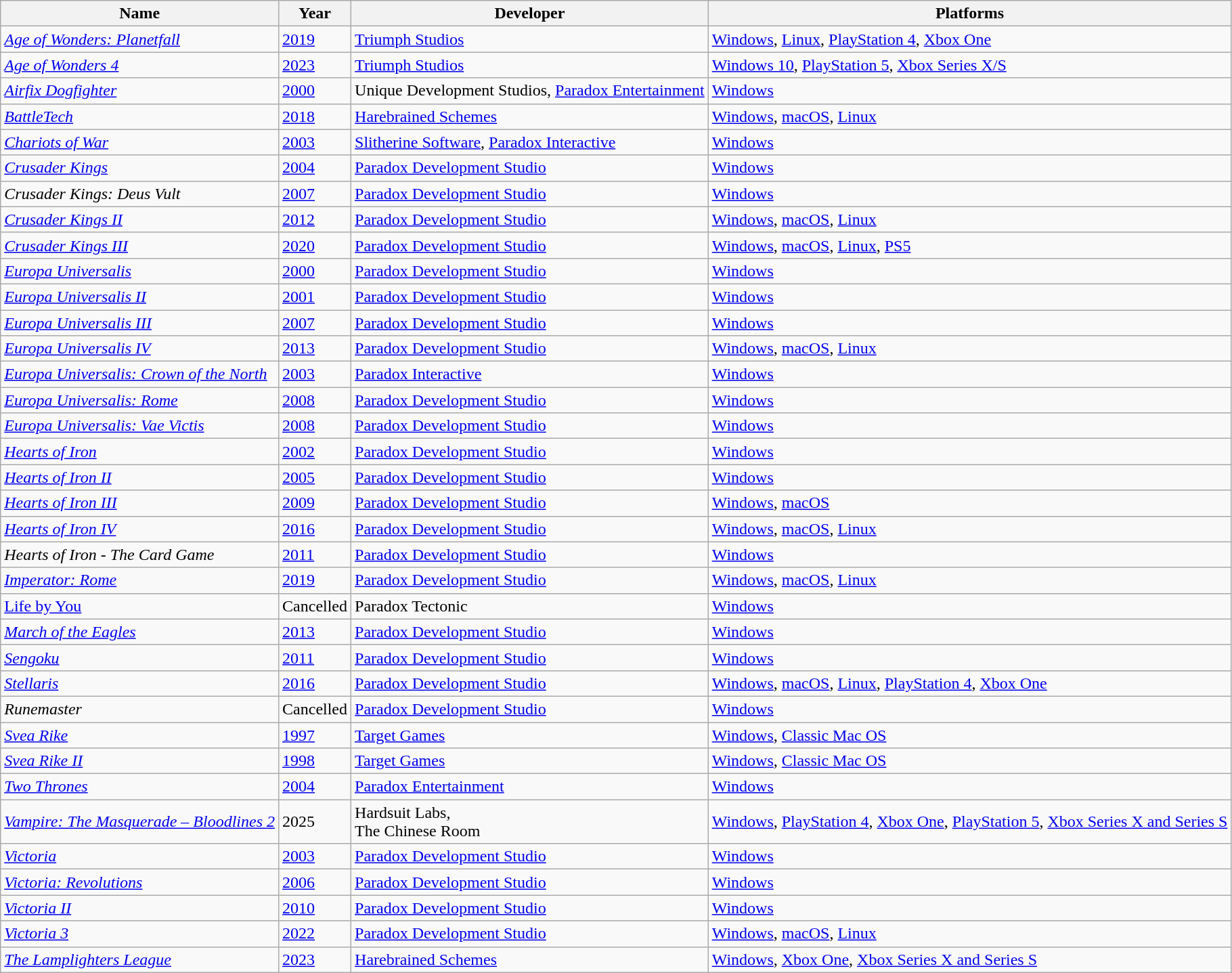<table class="wikitable sortable">
<tr>
<th>Name</th>
<th>Year</th>
<th>Developer</th>
<th class="unsortable">Platforms</th>
</tr>
<tr>
<td><em><a href='#'>Age of Wonders: Planetfall</a></em></td>
<td><a href='#'>2019</a></td>
<td><a href='#'>Triumph Studios</a></td>
<td><a href='#'>Windows</a>, <a href='#'>Linux</a>, <a href='#'>PlayStation 4</a>, <a href='#'>Xbox One</a></td>
</tr>
<tr>
<td><em><a href='#'>Age of Wonders 4</a></em></td>
<td><a href='#'>2023</a></td>
<td><a href='#'>Triumph Studios</a></td>
<td><a href='#'>Windows 10</a>, <a href='#'>PlayStation 5</a>, <a href='#'>Xbox Series X/S</a></td>
</tr>
<tr>
<td><em><a href='#'>Airfix Dogfighter</a></em></td>
<td><a href='#'>2000</a></td>
<td>Unique Development Studios, <a href='#'>Paradox Entertainment</a></td>
<td><a href='#'>Windows</a></td>
</tr>
<tr>
<td><em><a href='#'>BattleTech</a></em></td>
<td><a href='#'>2018</a></td>
<td><a href='#'>Harebrained Schemes</a></td>
<td><a href='#'>Windows</a>, <a href='#'>macOS</a>, <a href='#'>Linux</a></td>
</tr>
<tr>
<td><em><a href='#'>Chariots of War</a></em></td>
<td><a href='#'>2003</a></td>
<td><a href='#'>Slitherine Software</a>, <a href='#'>Paradox Interactive</a></td>
<td><a href='#'>Windows</a></td>
</tr>
<tr>
<td><em><a href='#'>Crusader Kings</a></em></td>
<td><a href='#'>2004</a></td>
<td><a href='#'>Paradox Development Studio</a></td>
<td><a href='#'>Windows</a></td>
</tr>
<tr>
<td><em>Crusader Kings: Deus Vult</em></td>
<td><a href='#'>2007</a></td>
<td><a href='#'>Paradox Development Studio</a></td>
<td><a href='#'>Windows</a></td>
</tr>
<tr>
<td><em><a href='#'>Crusader Kings II</a></em></td>
<td><a href='#'>2012</a></td>
<td><a href='#'>Paradox Development Studio</a></td>
<td><a href='#'>Windows</a>, <a href='#'>macOS</a>, <a href='#'>Linux</a></td>
</tr>
<tr>
<td><em><a href='#'>Crusader Kings III</a></em></td>
<td><a href='#'>2020</a></td>
<td><a href='#'>Paradox Development Studio</a></td>
<td><a href='#'>Windows</a>, <a href='#'>macOS</a>, <a href='#'>Linux</a>, <a href='#'>PS5</a></td>
</tr>
<tr>
<td><em><a href='#'>Europa Universalis</a></em></td>
<td><a href='#'>2000</a></td>
<td><a href='#'>Paradox Development Studio</a></td>
<td><a href='#'>Windows</a></td>
</tr>
<tr>
<td><em><a href='#'>Europa Universalis II</a></em></td>
<td><a href='#'>2001</a></td>
<td><a href='#'>Paradox Development Studio</a></td>
<td><a href='#'>Windows</a></td>
</tr>
<tr>
<td><em><a href='#'>Europa Universalis III</a></em></td>
<td><a href='#'>2007</a></td>
<td><a href='#'>Paradox Development Studio</a></td>
<td><a href='#'>Windows</a></td>
</tr>
<tr>
<td><em><a href='#'>Europa Universalis IV</a></em></td>
<td><a href='#'>2013</a></td>
<td><a href='#'>Paradox Development Studio</a></td>
<td><a href='#'>Windows</a>, <a href='#'>macOS</a>, <a href='#'>Linux</a></td>
</tr>
<tr>
<td><em><a href='#'>Europa Universalis: Crown of the North</a></em></td>
<td><a href='#'>2003</a></td>
<td><a href='#'>Paradox Interactive</a></td>
<td><a href='#'>Windows</a></td>
</tr>
<tr>
<td><em><a href='#'>Europa Universalis: Rome</a></em></td>
<td><a href='#'>2008</a></td>
<td><a href='#'>Paradox Development Studio</a></td>
<td><a href='#'>Windows</a></td>
</tr>
<tr>
<td><em><a href='#'>Europa Universalis: Vae Victis</a></em></td>
<td><a href='#'>2008</a></td>
<td><a href='#'>Paradox Development Studio</a></td>
<td><a href='#'>Windows</a></td>
</tr>
<tr>
<td><em><a href='#'>Hearts of Iron</a></em></td>
<td><a href='#'>2002</a></td>
<td><a href='#'>Paradox Development Studio</a></td>
<td><a href='#'>Windows</a></td>
</tr>
<tr>
<td><em><a href='#'>Hearts of Iron II</a></em></td>
<td><a href='#'>2005</a></td>
<td><a href='#'>Paradox Development Studio</a></td>
<td><a href='#'>Windows</a></td>
</tr>
<tr>
<td><em><a href='#'>Hearts of Iron III</a></em></td>
<td><a href='#'>2009</a></td>
<td><a href='#'>Paradox Development Studio</a></td>
<td><a href='#'>Windows</a>, <a href='#'>macOS</a></td>
</tr>
<tr>
<td><em><a href='#'>Hearts of Iron IV</a></em></td>
<td><a href='#'>2016</a></td>
<td><a href='#'>Paradox Development Studio</a></td>
<td><a href='#'>Windows</a>, <a href='#'>macOS</a>, <a href='#'>Linux</a></td>
</tr>
<tr>
<td><em>Hearts of Iron - The Card Game</em></td>
<td><a href='#'>2011</a></td>
<td><a href='#'>Paradox Development Studio</a></td>
<td><a href='#'>Windows</a></td>
</tr>
<tr>
<td><em><a href='#'>Imperator: Rome</a></em></td>
<td><a href='#'>2019</a></td>
<td><a href='#'>Paradox Development Studio</a></td>
<td><a href='#'>Windows</a>, <a href='#'>macOS</a>, <a href='#'>Linux</a></td>
</tr>
<tr>
<td><a href='#'>Life by You</a></td>
<td>Cancelled</td>
<td>Paradox Tectonic</td>
<td><a href='#'>Windows</a></td>
</tr>
<tr>
<td><em><a href='#'>March of the Eagles</a></em></td>
<td><a href='#'>2013</a></td>
<td><a href='#'>Paradox Development Studio</a></td>
<td><a href='#'>Windows</a></td>
</tr>
<tr>
<td><em><a href='#'>Sengoku</a></em></td>
<td><a href='#'>2011</a></td>
<td><a href='#'>Paradox Development Studio</a></td>
<td><a href='#'>Windows</a></td>
</tr>
<tr>
<td><em><a href='#'>Stellaris</a></em></td>
<td><a href='#'>2016</a></td>
<td><a href='#'>Paradox Development Studio</a></td>
<td><a href='#'>Windows</a>, <a href='#'>macOS</a>, <a href='#'>Linux</a>, <a href='#'>PlayStation 4</a>, <a href='#'>Xbox One</a></td>
</tr>
<tr>
<td><em>Runemaster</em></td>
<td>Cancelled</td>
<td><a href='#'>Paradox Development Studio</a></td>
<td><a href='#'>Windows</a></td>
</tr>
<tr>
<td><em><a href='#'>Svea Rike</a></em></td>
<td><a href='#'>1997</a></td>
<td><a href='#'>Target Games</a></td>
<td><a href='#'>Windows</a>, <a href='#'>Classic Mac OS</a></td>
</tr>
<tr>
<td><em><a href='#'>Svea Rike II</a></em></td>
<td><a href='#'>1998</a></td>
<td><a href='#'>Target Games</a></td>
<td><a href='#'>Windows</a>, <a href='#'>Classic Mac OS</a></td>
</tr>
<tr>
<td><em><a href='#'>Two Thrones</a></em></td>
<td><a href='#'>2004</a></td>
<td><a href='#'>Paradox Entertainment</a></td>
<td><a href='#'>Windows</a></td>
</tr>
<tr>
<td><em><a href='#'>Vampire: The Masquerade – Bloodlines 2</a></em></td>
<td>2025</td>
<td>Hardsuit Labs,<br>The Chinese Room</td>
<td><a href='#'>Windows</a>, <a href='#'>PlayStation 4</a>, <a href='#'>Xbox One</a>, <a href='#'>PlayStation 5</a>, <a href='#'>Xbox Series X and Series S</a></td>
</tr>
<tr>
<td><em><a href='#'>Victoria</a></em></td>
<td><a href='#'>2003</a></td>
<td><a href='#'>Paradox Development Studio</a></td>
<td><a href='#'>Windows</a></td>
</tr>
<tr>
<td><em><a href='#'>Victoria: Revolutions</a></em></td>
<td><a href='#'>2006</a></td>
<td><a href='#'>Paradox Development Studio</a></td>
<td><a href='#'>Windows</a></td>
</tr>
<tr>
<td><em><a href='#'>Victoria II</a></em></td>
<td><a href='#'>2010</a></td>
<td><a href='#'>Paradox Development Studio</a></td>
<td><a href='#'>Windows</a></td>
</tr>
<tr>
<td><em><a href='#'>Victoria 3</a></em></td>
<td><a href='#'>2022</a></td>
<td><a href='#'>Paradox Development Studio</a></td>
<td><a href='#'>Windows</a>, <a href='#'>macOS</a>, <a href='#'>Linux</a></td>
</tr>
<tr>
<td><em><a href='#'>The Lamplighters League</a></em></td>
<td><a href='#'>2023</a></td>
<td><a href='#'>Harebrained Schemes</a></td>
<td><a href='#'>Windows</a>, <a href='#'>Xbox One</a>, <a href='#'>Xbox Series X and Series S</a></td>
</tr>
</table>
